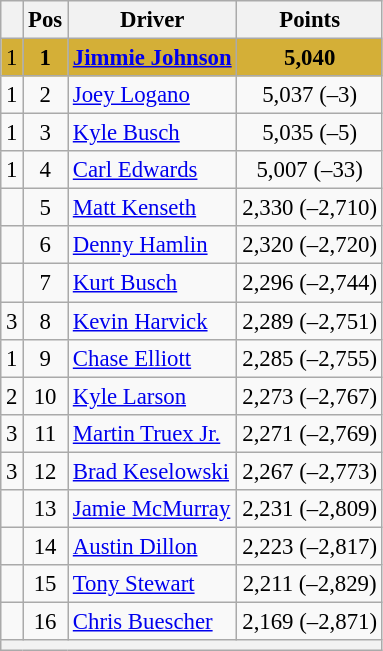<table class="wikitable" style="font-size: 95%;">
<tr>
<th></th>
<th>Pos</th>
<th>Driver</th>
<th>Points</th>
</tr>
<tr style="background:#D4AF37;">
<td align="left"> 1</td>
<td style="text-align:center;"><strong>1</strong></td>
<td><strong><a href='#'>Jimmie Johnson</a></strong></td>
<td style="text-align:center;"><strong>5,040</strong></td>
</tr>
<tr>
<td align="left"> 1</td>
<td style="text-align:center;">2</td>
<td><a href='#'>Joey Logano</a></td>
<td style="text-align:center;">5,037 (–3)</td>
</tr>
<tr>
<td align="left"> 1</td>
<td style="text-align:center;">3</td>
<td><a href='#'>Kyle Busch</a></td>
<td style="text-align:center;">5,035 (–5)</td>
</tr>
<tr>
<td align="left"> 1</td>
<td style="text-align:center;">4</td>
<td><a href='#'>Carl Edwards</a></td>
<td style="text-align:center;">5,007 (–33)</td>
</tr>
<tr>
<td align="left"></td>
<td style="text-align:center;">5</td>
<td><a href='#'>Matt Kenseth</a></td>
<td style="text-align:center;">2,330 (–2,710)</td>
</tr>
<tr>
<td align="left"></td>
<td style="text-align:center;">6</td>
<td><a href='#'>Denny Hamlin</a></td>
<td style="text-align:center;">2,320 (–2,720)</td>
</tr>
<tr>
<td align="left"></td>
<td style="text-align:center;">7</td>
<td><a href='#'>Kurt Busch</a></td>
<td style="text-align:center;">2,296 (–2,744)</td>
</tr>
<tr>
<td align="left"> 3</td>
<td style="text-align:center;">8</td>
<td><a href='#'>Kevin Harvick</a></td>
<td style="text-align:center;">2,289 (–2,751)</td>
</tr>
<tr>
<td align="left"> 1</td>
<td style="text-align:center;">9</td>
<td><a href='#'>Chase Elliott</a></td>
<td style="text-align:center;">2,285 (–2,755)</td>
</tr>
<tr>
<td align="left"> 2</td>
<td style="text-align:center;">10</td>
<td><a href='#'>Kyle Larson</a></td>
<td style="text-align:center;">2,273 (–2,767)</td>
</tr>
<tr>
<td align="left"> 3</td>
<td style="text-align:center;">11</td>
<td><a href='#'>Martin Truex Jr.</a></td>
<td style="text-align:center;">2,271 (–2,769)</td>
</tr>
<tr>
<td align="left"> 3</td>
<td style="text-align:center;">12</td>
<td><a href='#'>Brad Keselowski</a></td>
<td style="text-align:center;">2,267 (–2,773)</td>
</tr>
<tr>
<td align="left"></td>
<td style="text-align:center;">13</td>
<td><a href='#'>Jamie McMurray</a></td>
<td style="text-align:center;">2,231 (–2,809)</td>
</tr>
<tr>
<td align="left"></td>
<td style="text-align:center;">14</td>
<td><a href='#'>Austin Dillon</a></td>
<td style="text-align:center;">2,223 (–2,817)</td>
</tr>
<tr>
<td align="left"></td>
<td style="text-align:center;">15</td>
<td><a href='#'>Tony Stewart</a></td>
<td style="text-align:center;">2,211 (–2,829)</td>
</tr>
<tr>
<td align="left"></td>
<td style="text-align:center;">16</td>
<td><a href='#'>Chris Buescher</a></td>
<td style="text-align:center;">2,169 (–2,871)</td>
</tr>
<tr class="sortbottom">
<th colspan="9"></th>
</tr>
</table>
